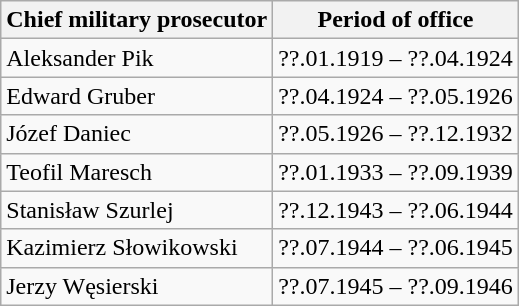<table class="wikitable">
<tr>
<th>Chief military prosecutor</th>
<th>Period of office</th>
</tr>
<tr>
<td>Aleksander Pik</td>
<td>??.01.1919 – ??.04.1924</td>
</tr>
<tr>
<td>Edward Gruber</td>
<td>??.04.1924 – ??.05.1926</td>
</tr>
<tr>
<td>Józef Daniec</td>
<td>??.05.1926 – ??.12.1932</td>
</tr>
<tr>
<td>Teofil Maresch</td>
<td>??.01.1933 – ??.09.1939</td>
</tr>
<tr>
<td>Stanisław Szurlej</td>
<td>??.12.1943 – ??.06.1944</td>
</tr>
<tr>
<td>Kazimierz Słowikowski</td>
<td>??.07.1944 – ??.06.1945</td>
</tr>
<tr>
<td>Jerzy Węsierski</td>
<td>??.07.1945 – ??.09.1946</td>
</tr>
</table>
